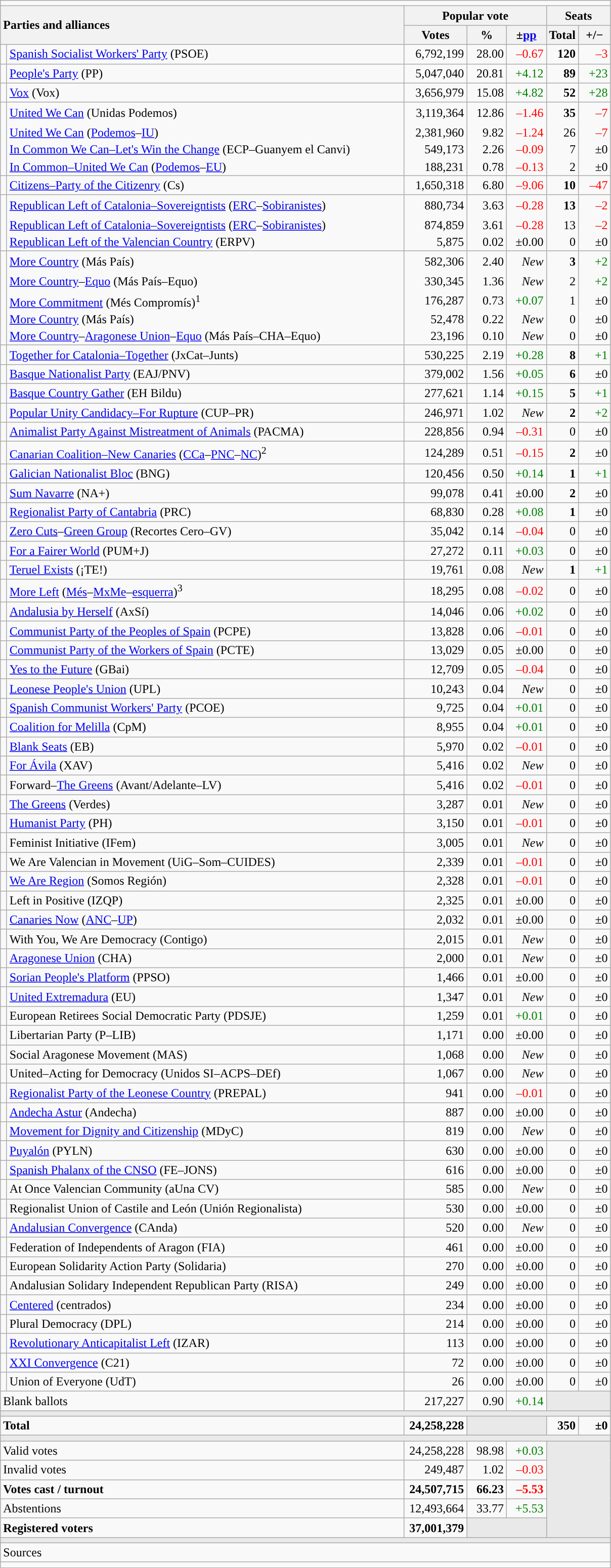<table class="wikitable" style="text-align:right;">
<tr>
<td colspan="7"></td>
</tr>
<tr>
<th style="text-align:left;" rowspan="2" colspan="2" width="525">Parties and alliances</th>
<th colspan="3">Popular vote</th>
<th colspan="2">Seats</th>
</tr>
<tr>
<th width="75">Votes</th>
<th width="45">%</th>
<th width="45">±<a href='#'>pp</a></th>
<th width="35">Total</th>
<th width="35">+/−</th>
</tr>
<tr>
<td width="1" style="color:inherit;background:"></td>
<td align="left"><a href='#'>Spanish Socialist Workers' Party</a> (PSOE)</td>
<td>6,792,199</td>
<td>28.00</td>
<td style="color:red;">–0.67</td>
<td><strong>120</strong></td>
<td style="color:red;">–3</td>
</tr>
<tr>
<td style="color:inherit;background:"></td>
<td align="left"><a href='#'>People's Party</a> (PP)</td>
<td>5,047,040</td>
<td>20.81</td>
<td style="color:green;">+4.12</td>
<td><strong>89</strong></td>
<td style="color:green;">+23</td>
</tr>
<tr>
<td style="color:inherit;background:"></td>
<td align="left"><a href='#'>Vox</a> (Vox)</td>
<td>3,656,979</td>
<td>15.08</td>
<td style="color:green;">+4.82</td>
<td><strong>52</strong></td>
<td style="color:green;">+28</td>
</tr>
<tr style="line-height:22px;">
<td rowspan="4" style="color:inherit;background:"></td>
<td align="left"><a href='#'>United We Can</a> (Unidas Podemos)</td>
<td>3,119,364</td>
<td>12.86</td>
<td style="color:red;">–1.46</td>
<td><strong>35</strong></td>
<td style="color:red;">–7</td>
</tr>
<tr style="border-bottom-style:hidden; border-top-style:hidden; line-height:16px;">
<td align="left"><span><a href='#'>United We Can</a> (<a href='#'>Podemos</a>–<a href='#'>IU</a>)</span></td>
<td>2,381,960</td>
<td>9.82</td>
<td style="color:red;">–1.24</td>
<td>26</td>
<td style="color:red;">–7</td>
</tr>
<tr style="border-bottom-style:hidden; line-height:16px;">
<td align="left"><span><a href='#'>In Common We Can–Let's Win the Change</a> (ECP–Guanyem el Canvi)</span></td>
<td>549,173</td>
<td>2.26</td>
<td style="color:red;">–0.09</td>
<td>7</td>
<td>±0</td>
</tr>
<tr style="line-height:16px;">
<td align="left"><span><a href='#'>In Common–United We Can</a> (<a href='#'>Podemos</a>–<a href='#'>EU</a>)</span></td>
<td>188,231</td>
<td>0.78</td>
<td style="color:red;">–0.13</td>
<td>2</td>
<td>±0</td>
</tr>
<tr>
<td style="color:inherit;background:"></td>
<td align="left"><a href='#'>Citizens–Party of the Citizenry</a> (Cs)</td>
<td>1,650,318</td>
<td>6.80</td>
<td style="color:red;">–9.06</td>
<td><strong>10</strong></td>
<td style="color:red;">–47</td>
</tr>
<tr style="line-height:22px;">
<td rowspan="3" style="color:inherit;background:"></td>
<td align="left"><a href='#'>Republican Left of Catalonia–Sovereigntists</a> (<a href='#'>ERC</a>–<a href='#'>Sobiranistes</a>)</td>
<td>880,734</td>
<td>3.63</td>
<td style="color:red;">–0.28</td>
<td><strong>13</strong></td>
<td style="color:red;">–2</td>
</tr>
<tr style="border-bottom-style:hidden; border-top-style:hidden; line-height:16px;">
<td align="left"><span><a href='#'>Republican Left of Catalonia–Sovereigntists</a> (<a href='#'>ERC</a>–<a href='#'>Sobiranistes</a>)</span></td>
<td>874,859</td>
<td>3.61</td>
<td style="color:red;">–0.28</td>
<td>13</td>
<td style="color:red;">–2</td>
</tr>
<tr style="line-height:16px;">
<td align="left"><span><a href='#'>Republican Left of the Valencian Country</a> (ERPV)</span></td>
<td>5,875</td>
<td>0.02</td>
<td>±0.00</td>
<td>0</td>
<td>±0</td>
</tr>
<tr style="line-height:22px;">
<td rowspan="5" style="color:inherit;background:"></td>
<td align="left"><a href='#'>More Country</a> (Más País)</td>
<td>582,306</td>
<td>2.40</td>
<td><em>New</em></td>
<td><strong>3</strong></td>
<td style="color:green;">+2</td>
</tr>
<tr style="border-bottom-style:hidden; border-top-style:hidden; line-height:16px;">
<td align="left"><span><a href='#'>More Country</a>–<a href='#'>Equo</a> (Más País–Equo)</span></td>
<td>330,345</td>
<td>1.36</td>
<td><em>New</em></td>
<td>2</td>
<td style="color:green;">+2</td>
</tr>
<tr style="border-bottom-style:hidden; line-height:16px;">
<td align="left"><span><a href='#'>More Commitment</a> (Més Compromís)<sup>1</sup></span></td>
<td>176,287</td>
<td>0.73</td>
<td style="color:green;">+0.07</td>
<td>1</td>
<td>±0</td>
</tr>
<tr style="border-bottom-style:hidden; line-height:16px;">
<td align="left"><span><a href='#'>More Country</a> (Más País)</span></td>
<td>52,478</td>
<td>0.22</td>
<td><em>New</em></td>
<td>0</td>
<td>±0</td>
</tr>
<tr style="line-height:16px;">
<td align="left"><span><a href='#'>More Country</a>–<a href='#'>Aragonese Union</a>–<a href='#'>Equo</a> (Más País–CHA–Equo)</span></td>
<td>23,196</td>
<td>0.10</td>
<td><em>New</em></td>
<td>0</td>
<td>±0</td>
</tr>
<tr>
<td style="color:inherit;background:"></td>
<td align="left"><a href='#'>Together for Catalonia–Together</a> (JxCat–Junts)</td>
<td>530,225</td>
<td>2.19</td>
<td style="color:green;">+0.28</td>
<td><strong>8</strong></td>
<td style="color:green;">+1</td>
</tr>
<tr>
<td style="color:inherit;background:"></td>
<td align="left"><a href='#'>Basque Nationalist Party</a> (EAJ/PNV)</td>
<td>379,002</td>
<td>1.56</td>
<td style="color:green;">+0.05</td>
<td><strong>6</strong></td>
<td>±0</td>
</tr>
<tr>
<td style="color:inherit;background:"></td>
<td align="left"><a href='#'>Basque Country Gather</a> (EH Bildu)</td>
<td>277,621</td>
<td>1.14</td>
<td style="color:green;">+0.15</td>
<td><strong>5</strong></td>
<td style="color:green;">+1</td>
</tr>
<tr>
<td style="color:inherit;background:"></td>
<td align="left"><a href='#'>Popular Unity Candidacy–For Rupture</a> (CUP–PR)</td>
<td>246,971</td>
<td>1.02</td>
<td><em>New</em></td>
<td><strong>2</strong></td>
<td style="color:green;">+2</td>
</tr>
<tr>
<td style="color:inherit;background:"></td>
<td align="left"><a href='#'>Animalist Party Against Mistreatment of Animals</a> (PACMA)</td>
<td>228,856</td>
<td>0.94</td>
<td style="color:red;">–0.31</td>
<td>0</td>
<td>±0</td>
</tr>
<tr>
<td style="color:inherit;background:"></td>
<td align="left"><a href='#'>Canarian Coalition–New Canaries</a> (<a href='#'>CCa</a>–<a href='#'>PNC</a>–<a href='#'>NC</a>)<sup>2</sup></td>
<td>124,289</td>
<td>0.51</td>
<td style="color:red;">–0.15</td>
<td><strong>2</strong></td>
<td>±0</td>
</tr>
<tr>
<td style="color:inherit;background:"></td>
<td align="left"><a href='#'>Galician Nationalist Bloc</a> (BNG)</td>
<td>120,456</td>
<td>0.50</td>
<td style="color:green;">+0.14</td>
<td><strong>1</strong></td>
<td style="color:green;">+1</td>
</tr>
<tr>
<td style="color:inherit;background:"></td>
<td align="left"><a href='#'>Sum Navarre</a> (NA+)</td>
<td>99,078</td>
<td>0.41</td>
<td>±0.00</td>
<td><strong>2</strong></td>
<td>±0</td>
</tr>
<tr>
<td style="color:inherit;background:"></td>
<td align="left"><a href='#'>Regionalist Party of Cantabria</a> (PRC)</td>
<td>68,830</td>
<td>0.28</td>
<td style="color:green;">+0.08</td>
<td><strong>1</strong></td>
<td>±0</td>
</tr>
<tr>
<td style="color:inherit;background:"></td>
<td align="left"><a href='#'>Zero Cuts</a>–<a href='#'>Green Group</a> (Recortes Cero–GV)</td>
<td>35,042</td>
<td>0.14</td>
<td style="color:red;">–0.04</td>
<td>0</td>
<td>±0</td>
</tr>
<tr>
<td style="color:inherit;background:"></td>
<td align="left"><a href='#'>For a Fairer World</a> (PUM+J)</td>
<td>27,272</td>
<td>0.11</td>
<td style="color:green;">+0.03</td>
<td>0</td>
<td>±0</td>
</tr>
<tr>
<td style="color:inherit;background:"></td>
<td align="left"><a href='#'>Teruel Exists</a> (¡TE!)</td>
<td>19,761</td>
<td>0.08</td>
<td><em>New</em></td>
<td><strong>1</strong></td>
<td style="color:green;">+1</td>
</tr>
<tr>
<td style="color:inherit;background:"></td>
<td align="left"><a href='#'>More Left</a> (<a href='#'>Més</a>–<a href='#'>MxMe</a>–<a href='#'>esquerra</a>)<sup>3</sup></td>
<td>18,295</td>
<td>0.08</td>
<td style="color:red;">–0.02</td>
<td>0</td>
<td>±0</td>
</tr>
<tr>
<td style="color:inherit;background:"></td>
<td align="left"><a href='#'>Andalusia by Herself</a> (AxSí)</td>
<td>14,046</td>
<td>0.06</td>
<td style="color:green;">+0.02</td>
<td>0</td>
<td>±0</td>
</tr>
<tr>
<td style="color:inherit;background:"></td>
<td align="left"><a href='#'>Communist Party of the Peoples of Spain</a> (PCPE)</td>
<td>13,828</td>
<td>0.06</td>
<td style="color:red;">–0.01</td>
<td>0</td>
<td>±0</td>
</tr>
<tr>
<td style="color:inherit;background:"></td>
<td align="left"><a href='#'>Communist Party of the Workers of Spain</a> (PCTE)</td>
<td>13,029</td>
<td>0.05</td>
<td>±0.00</td>
<td>0</td>
<td>±0</td>
</tr>
<tr>
<td style="color:inherit;background:"></td>
<td align="left"><a href='#'>Yes to the Future</a> (GBai)</td>
<td>12,709</td>
<td>0.05</td>
<td style="color:red;">–0.04</td>
<td>0</td>
<td>±0</td>
</tr>
<tr>
<td style="color:inherit;background:"></td>
<td align="left"><a href='#'>Leonese People's Union</a> (UPL)</td>
<td>10,243</td>
<td>0.04</td>
<td><em>New</em></td>
<td>0</td>
<td>±0</td>
</tr>
<tr>
<td style="color:inherit;background:"></td>
<td align="left"><a href='#'>Spanish Communist Workers' Party</a> (PCOE)</td>
<td>9,725</td>
<td>0.04</td>
<td style="color:green;">+0.01</td>
<td>0</td>
<td>±0</td>
</tr>
<tr>
<td style="color:inherit;background:"></td>
<td align="left"><a href='#'>Coalition for Melilla</a> (CpM)</td>
<td>8,955</td>
<td>0.04</td>
<td style="color:green;">+0.01</td>
<td>0</td>
<td>±0</td>
</tr>
<tr>
<td style="color:inherit;background:"></td>
<td align="left"><a href='#'>Blank Seats</a> (EB)</td>
<td>5,970</td>
<td>0.02</td>
<td style="color:red;">–0.01</td>
<td>0</td>
<td>±0</td>
</tr>
<tr>
<td style="color:inherit;background:"></td>
<td align="left"><a href='#'>For Ávila</a> (XAV)</td>
<td>5,416</td>
<td>0.02</td>
<td><em>New</em></td>
<td>0</td>
<td>±0</td>
</tr>
<tr>
<td style="color:inherit;background:"></td>
<td align="left">Forward–<a href='#'>The Greens</a> (Avant/Adelante–LV)</td>
<td>5,416</td>
<td>0.02</td>
<td style="color:red;">–0.01</td>
<td>0</td>
<td>±0</td>
</tr>
<tr>
<td style="color:inherit;background:"></td>
<td align="left"><a href='#'>The Greens</a> (Verdes)</td>
<td>3,287</td>
<td>0.01</td>
<td><em>New</em></td>
<td>0</td>
<td>±0</td>
</tr>
<tr>
<td style="color:inherit;background:"></td>
<td align="left"><a href='#'>Humanist Party</a> (PH)</td>
<td>3,150</td>
<td>0.01</td>
<td style="color:red;">–0.01</td>
<td>0</td>
<td>±0</td>
</tr>
<tr>
<td style="color:inherit;background:"></td>
<td align="left">Feminist Initiative (IFem)</td>
<td>3,005</td>
<td>0.01</td>
<td><em>New</em></td>
<td>0</td>
<td>±0</td>
</tr>
<tr>
<td style="color:inherit;background:"></td>
<td align="left">We Are Valencian in Movement (UiG–Som–CUIDES)</td>
<td>2,339</td>
<td>0.01</td>
<td style="color:red;">–0.01</td>
<td>0</td>
<td>±0</td>
</tr>
<tr>
<td style="color:inherit;background:"></td>
<td align="left"><a href='#'>We Are Region</a> (Somos Región)</td>
<td>2,328</td>
<td>0.01</td>
<td style="color:red;">–0.01</td>
<td>0</td>
<td>±0</td>
</tr>
<tr>
<td style="color:inherit;background:"></td>
<td align="left">Left in Positive (IZQP)</td>
<td>2,325</td>
<td>0.01</td>
<td>±0.00</td>
<td>0</td>
<td>±0</td>
</tr>
<tr>
<td style="color:inherit;background:"></td>
<td align="left"><a href='#'>Canaries Now</a> (<a href='#'>ANC</a>–<a href='#'>UP</a>)</td>
<td>2,032</td>
<td>0.01</td>
<td>±0.00</td>
<td>0</td>
<td>±0</td>
</tr>
<tr>
<td style="color:inherit;background:"></td>
<td align="left">With You, We Are Democracy (Contigo)</td>
<td>2,015</td>
<td>0.01</td>
<td><em>New</em></td>
<td>0</td>
<td>±0</td>
</tr>
<tr>
<td style="color:inherit;background:"></td>
<td align="left"><a href='#'>Aragonese Union</a> (CHA)</td>
<td>2,000</td>
<td>0.01</td>
<td><em>New</em></td>
<td>0</td>
<td>±0</td>
</tr>
<tr>
<td style="color:inherit;background:"></td>
<td align="left"><a href='#'>Sorian People's Platform</a> (PPSO)</td>
<td>1,466</td>
<td>0.01</td>
<td>±0.00</td>
<td>0</td>
<td>±0</td>
</tr>
<tr>
<td style="color:inherit;background:"></td>
<td align="left"><a href='#'>United Extremadura</a> (EU)</td>
<td>1,347</td>
<td>0.01</td>
<td><em>New</em></td>
<td>0</td>
<td>±0</td>
</tr>
<tr>
<td style="color:inherit;background:"></td>
<td align="left">European Retirees Social Democratic Party (PDSJE)</td>
<td>1,259</td>
<td>0.01</td>
<td style="color:green;">+0.01</td>
<td>0</td>
<td>±0</td>
</tr>
<tr>
<td style="color:inherit;background:"></td>
<td align="left">Libertarian Party (P–LIB)</td>
<td>1,171</td>
<td>0.00</td>
<td>±0.00</td>
<td>0</td>
<td>±0</td>
</tr>
<tr>
<td style="color:inherit;background:"></td>
<td align="left">Social Aragonese Movement (MAS)</td>
<td>1,068</td>
<td>0.00</td>
<td><em>New</em></td>
<td>0</td>
<td>±0</td>
</tr>
<tr>
<td style="color:inherit;background:"></td>
<td align="left">United–Acting for Democracy (Unidos SI–ACPS–DEf)</td>
<td>1,067</td>
<td>0.00</td>
<td><em>New</em></td>
<td>0</td>
<td>±0</td>
</tr>
<tr>
<td style="color:inherit;background:"></td>
<td align="left"><a href='#'>Regionalist Party of the Leonese Country</a> (PREPAL)</td>
<td>941</td>
<td>0.00</td>
<td style="color:red;">–0.01</td>
<td>0</td>
<td>±0</td>
</tr>
<tr>
<td style="color:inherit;background:"></td>
<td align="left"><a href='#'>Andecha Astur</a> (Andecha)</td>
<td>887</td>
<td>0.00</td>
<td>±0.00</td>
<td>0</td>
<td>±0</td>
</tr>
<tr>
<td style="color:inherit;background:"></td>
<td align="left"><a href='#'>Movement for Dignity and Citizenship</a> (MDyC)</td>
<td>819</td>
<td>0.00</td>
<td><em>New</em></td>
<td>0</td>
<td>±0</td>
</tr>
<tr>
<td style="color:inherit;background:"></td>
<td align="left"><a href='#'>Puyalón</a> (PYLN)</td>
<td>630</td>
<td>0.00</td>
<td>±0.00</td>
<td>0</td>
<td>±0</td>
</tr>
<tr>
<td style="color:inherit;background:"></td>
<td align="left"><a href='#'>Spanish Phalanx of the CNSO</a> (FE–JONS)</td>
<td>616</td>
<td>0.00</td>
<td>±0.00</td>
<td>0</td>
<td>±0</td>
</tr>
<tr>
<td style="color:inherit;background:"></td>
<td align="left">At Once Valencian Community (aUna CV)</td>
<td>585</td>
<td>0.00</td>
<td><em>New</em></td>
<td>0</td>
<td>±0</td>
</tr>
<tr>
<td style="color:inherit;background:"></td>
<td align="left">Regionalist Union of Castile and León (Unión Regionalista)</td>
<td>530</td>
<td>0.00</td>
<td>±0.00</td>
<td>0</td>
<td>±0</td>
</tr>
<tr>
<td style="color:inherit;background:"></td>
<td align="left"><a href='#'>Andalusian Convergence</a> (CAnda)</td>
<td>520</td>
<td>0.00</td>
<td><em>New</em></td>
<td>0</td>
<td>±0</td>
</tr>
<tr>
<td style="color:inherit;background:"></td>
<td align="left">Federation of Independents of Aragon (FIA)</td>
<td>461</td>
<td>0.00</td>
<td>±0.00</td>
<td>0</td>
<td>±0</td>
</tr>
<tr>
<td style="color:inherit;background:"></td>
<td align="left">European Solidarity Action Party (Solidaria)</td>
<td>270</td>
<td>0.00</td>
<td>±0.00</td>
<td>0</td>
<td>±0</td>
</tr>
<tr>
<td style="color:inherit;background:"></td>
<td align="left">Andalusian Solidary Independent Republican Party (RISA)</td>
<td>249</td>
<td>0.00</td>
<td>±0.00</td>
<td>0</td>
<td>±0</td>
</tr>
<tr>
<td style="color:inherit;background:"></td>
<td align="left"><a href='#'>Centered</a> (centrados)</td>
<td>234</td>
<td>0.00</td>
<td>±0.00</td>
<td>0</td>
<td>±0</td>
</tr>
<tr>
<td style="color:inherit;background:"></td>
<td align="left">Plural Democracy (DPL)</td>
<td>214</td>
<td>0.00</td>
<td>±0.00</td>
<td>0</td>
<td>±0</td>
</tr>
<tr>
<td style="color:inherit;background:"></td>
<td align="left"><a href='#'>Revolutionary Anticapitalist Left</a> (IZAR)</td>
<td>113</td>
<td>0.00</td>
<td>±0.00</td>
<td>0</td>
<td>±0</td>
</tr>
<tr>
<td style="color:inherit;background:"></td>
<td align="left"><a href='#'>XXI Convergence</a> (C21)</td>
<td>72</td>
<td>0.00</td>
<td>±0.00</td>
<td>0</td>
<td>±0</td>
</tr>
<tr>
<td style="color:inherit;background:"></td>
<td align="left">Union of Everyone (UdT)</td>
<td>26</td>
<td>0.00</td>
<td>±0.00</td>
<td>0</td>
<td>±0</td>
</tr>
<tr>
<td align="left" colspan="2">Blank ballots</td>
<td>217,227</td>
<td>0.90</td>
<td style="color:green;">+0.14</td>
<td bgcolor="#E9E9E9" colspan="2"></td>
</tr>
<tr>
<td colspan="7" bgcolor="#E9E9E9"></td>
</tr>
<tr style="font-weight:bold;">
<td align="left" colspan="2">Total</td>
<td>24,258,228</td>
<td bgcolor="#E9E9E9" colspan="2"></td>
<td>350</td>
<td>±0</td>
</tr>
<tr>
<td colspan="7" bgcolor="#E9E9E9"></td>
</tr>
<tr>
<td align="left" colspan="2">Valid votes</td>
<td>24,258,228</td>
<td>98.98</td>
<td style="color:green;">+0.03</td>
<td bgcolor="#E9E9E9" colspan="2" rowspan="5"></td>
</tr>
<tr>
<td align="left" colspan="2">Invalid votes</td>
<td>249,487</td>
<td>1.02</td>
<td style="color:red;">–0.03</td>
</tr>
<tr style="font-weight:bold;">
<td align="left" colspan="2">Votes cast / turnout</td>
<td>24,507,715</td>
<td>66.23</td>
<td style="color:red;">–5.53</td>
</tr>
<tr>
<td align="left" colspan="2">Abstentions</td>
<td>12,493,664</td>
<td>33.77</td>
<td style="color:green;">+5.53</td>
</tr>
<tr style="font-weight:bold;">
<td align="left" colspan="2">Registered voters</td>
<td>37,001,379</td>
<td bgcolor="#E9E9E9" colspan="2"></td>
</tr>
<tr>
<td colspan="7" bgcolor="#E9E9E9"></td>
</tr>
<tr>
<td align="left" colspan="7">Sources</td>
</tr>
<tr>
<td colspan="7" style="text-align:left; max-width:790px;"></td>
</tr>
</table>
